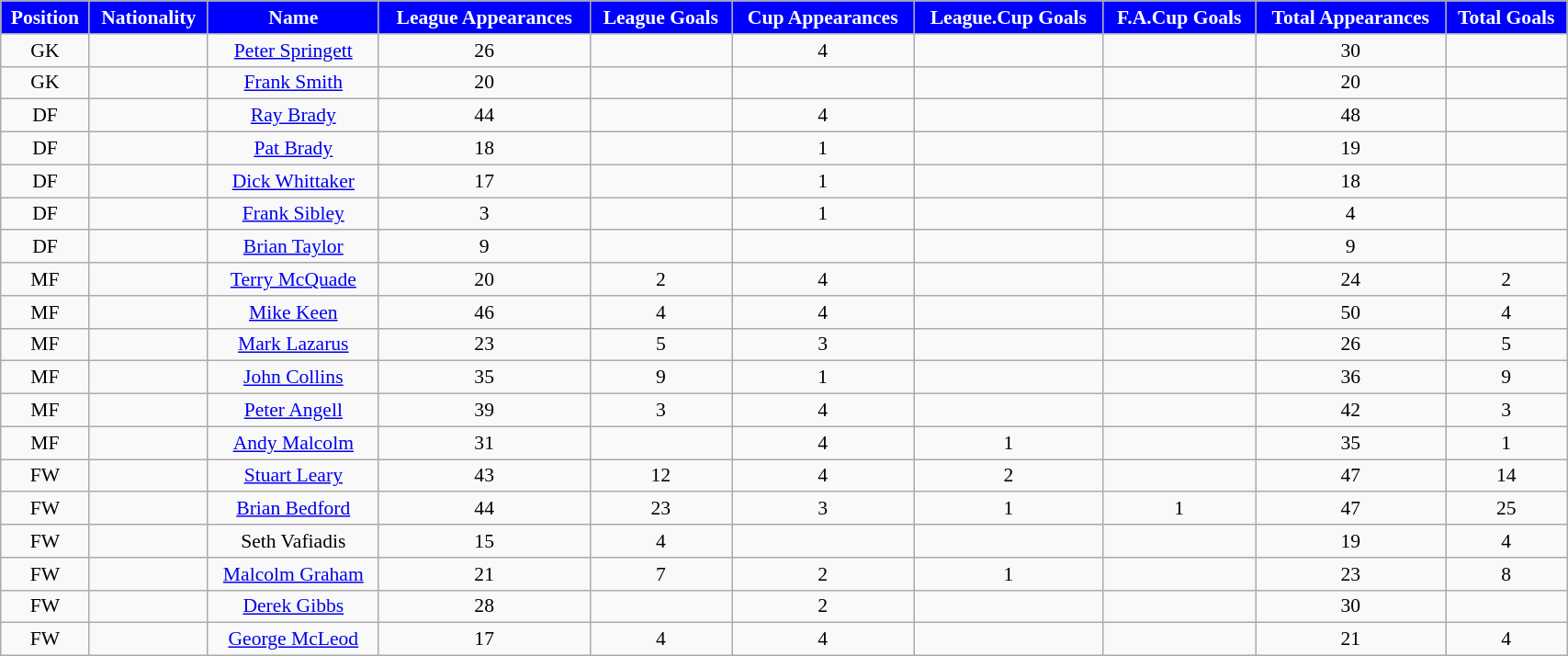<table class="wikitable" style="text-align:center; font-size:90%; width:90%;">
<tr>
<th style="background:#0000FF; color:white; text-align:center;">Position</th>
<th style="background:#0000FF; color:white; text-align:center;">Nationality</th>
<th style="background:#0000FF; color:white; text-align:center;">Name</th>
<th style="background:#0000FF; color:white; text-align:center;">League Appearances</th>
<th style="background:#0000FF; color:white; text-align:center;">League Goals</th>
<th style="background:#0000FF; color:white; text-align:center;">Cup Appearances</th>
<th style="background:#0000FF; color:white; text-align:center;">League.Cup Goals</th>
<th style="background:#0000FF; color:white; text-align:center;">F.A.Cup Goals</th>
<th style="background:#0000FF; color:white; text-align:center;">Total Appearances</th>
<th style="background:#0000FF; color:white; text-align:center;">Total Goals</th>
</tr>
<tr>
<td>GK</td>
<td></td>
<td><a href='#'>Peter Springett</a></td>
<td>26</td>
<td></td>
<td>4</td>
<td></td>
<td></td>
<td>30</td>
<td></td>
</tr>
<tr>
<td>GK</td>
<td></td>
<td><a href='#'>Frank Smith</a></td>
<td>20</td>
<td></td>
<td></td>
<td></td>
<td></td>
<td>20</td>
<td></td>
</tr>
<tr>
<td>DF</td>
<td></td>
<td><a href='#'>Ray Brady</a></td>
<td>44</td>
<td></td>
<td>4</td>
<td></td>
<td></td>
<td>48</td>
<td></td>
</tr>
<tr>
<td>DF</td>
<td></td>
<td><a href='#'>Pat Brady</a></td>
<td>18</td>
<td></td>
<td>1</td>
<td></td>
<td></td>
<td>19</td>
<td></td>
</tr>
<tr>
<td>DF</td>
<td></td>
<td><a href='#'>Dick Whittaker</a></td>
<td>17</td>
<td></td>
<td>1</td>
<td></td>
<td></td>
<td>18</td>
<td></td>
</tr>
<tr>
<td>DF</td>
<td></td>
<td><a href='#'>Frank Sibley</a></td>
<td>3</td>
<td></td>
<td>1</td>
<td></td>
<td></td>
<td>4</td>
<td></td>
</tr>
<tr>
<td>DF</td>
<td></td>
<td><a href='#'>Brian Taylor</a></td>
<td>9</td>
<td></td>
<td></td>
<td></td>
<td></td>
<td>9</td>
<td></td>
</tr>
<tr>
<td>MF</td>
<td></td>
<td><a href='#'>Terry McQuade</a></td>
<td>20</td>
<td>2</td>
<td>4</td>
<td></td>
<td></td>
<td>24</td>
<td>2</td>
</tr>
<tr>
<td>MF</td>
<td></td>
<td><a href='#'>Mike Keen</a></td>
<td>46</td>
<td>4</td>
<td>4</td>
<td></td>
<td></td>
<td>50</td>
<td>4</td>
</tr>
<tr>
<td>MF</td>
<td></td>
<td><a href='#'>Mark Lazarus</a></td>
<td>23</td>
<td>5</td>
<td>3</td>
<td></td>
<td></td>
<td>26</td>
<td>5</td>
</tr>
<tr>
<td>MF</td>
<td></td>
<td><a href='#'>John Collins</a></td>
<td>35</td>
<td>9</td>
<td>1</td>
<td></td>
<td></td>
<td>36</td>
<td>9</td>
</tr>
<tr>
<td>MF</td>
<td></td>
<td><a href='#'>Peter Angell</a></td>
<td>39</td>
<td>3</td>
<td>4</td>
<td></td>
<td></td>
<td>42</td>
<td>3</td>
</tr>
<tr>
<td>MF</td>
<td></td>
<td><a href='#'>Andy Malcolm</a></td>
<td>31</td>
<td></td>
<td>4</td>
<td>1</td>
<td></td>
<td>35</td>
<td>1</td>
</tr>
<tr>
<td>FW</td>
<td></td>
<td><a href='#'>Stuart Leary</a></td>
<td>43</td>
<td>12</td>
<td>4</td>
<td>2</td>
<td></td>
<td>47</td>
<td>14</td>
</tr>
<tr>
<td>FW</td>
<td></td>
<td><a href='#'>Brian Bedford</a></td>
<td>44</td>
<td>23</td>
<td>3</td>
<td>1</td>
<td>1</td>
<td>47</td>
<td>25</td>
</tr>
<tr>
<td>FW</td>
<td></td>
<td>Seth Vafiadis</td>
<td>15</td>
<td>4</td>
<td></td>
<td></td>
<td></td>
<td>19</td>
<td>4</td>
</tr>
<tr>
<td>FW</td>
<td></td>
<td><a href='#'>Malcolm Graham</a></td>
<td>21</td>
<td>7</td>
<td>2</td>
<td>1</td>
<td></td>
<td>23</td>
<td>8</td>
</tr>
<tr>
<td>FW</td>
<td></td>
<td><a href='#'>Derek Gibbs</a></td>
<td>28</td>
<td></td>
<td>2</td>
<td></td>
<td></td>
<td>30</td>
<td></td>
</tr>
<tr>
<td>FW</td>
<td></td>
<td><a href='#'>George McLeod</a></td>
<td>17</td>
<td>4</td>
<td>4</td>
<td></td>
<td></td>
<td>21</td>
<td>4</td>
</tr>
</table>
